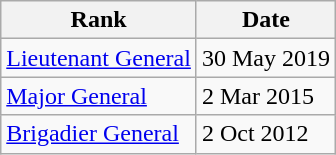<table class="wikitable">
<tr>
<th>Rank</th>
<th>Date</th>
</tr>
<tr>
<td><a href='#'>Lieutenant General</a></td>
<td>30 May 2019</td>
</tr>
<tr>
<td><a href='#'>Major General</a></td>
<td>2 Mar 2015</td>
</tr>
<tr>
<td><a href='#'>Brigadier General</a></td>
<td>2 Oct 2012</td>
</tr>
</table>
